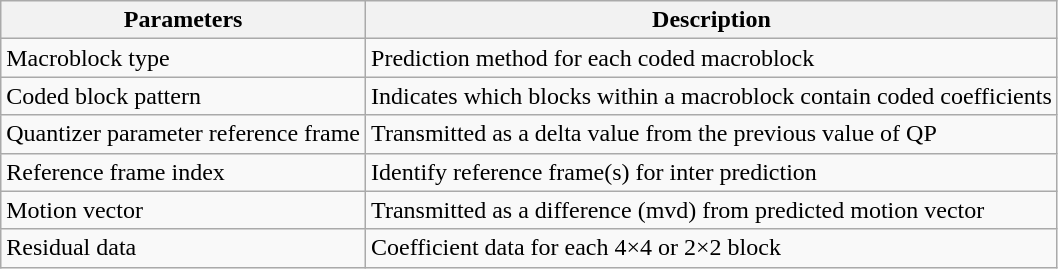<table class="wikitable">
<tr>
<th>Parameters</th>
<th>Description</th>
</tr>
<tr>
<td>Macroblock type</td>
<td>Prediction method for each coded macroblock</td>
</tr>
<tr>
<td>Coded block pattern</td>
<td>Indicates which blocks within a macroblock contain coded coefficients</td>
</tr>
<tr>
<td>Quantizer parameter reference frame</td>
<td>Transmitted as a delta value from the previous value of QP</td>
</tr>
<tr>
<td>Reference frame index</td>
<td>Identify reference frame(s) for inter prediction</td>
</tr>
<tr>
<td>Motion vector</td>
<td>Transmitted as a difference (mvd) from predicted motion vector</td>
</tr>
<tr>
<td>Residual data</td>
<td>Coefficient data for each 4×4 or 2×2 block</td>
</tr>
</table>
